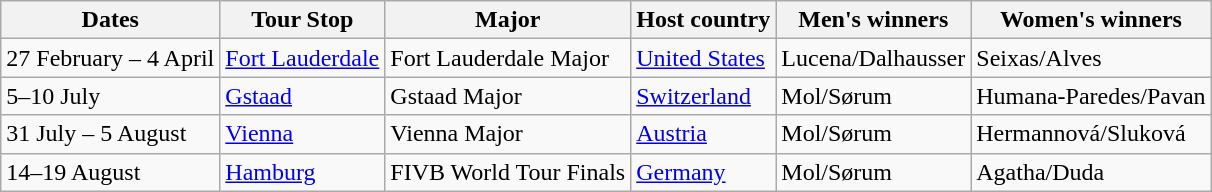<table class="wikitable">
<tr>
<th>Dates</th>
<th>Tour Stop</th>
<th>Major</th>
<th>Host country</th>
<th>Men's winners</th>
<th>Women's winners</th>
</tr>
<tr>
<td>27 February – 4 April</td>
<td><a href='#'>Fort Lauderdale</a></td>
<td>Fort Lauderdale Major</td>
<td> <a href='#'>United States</a></td>
<td>Lucena/Dalhausser </td>
<td>Seixas/Alves </td>
</tr>
<tr>
<td>5–10 July</td>
<td><a href='#'>Gstaad</a></td>
<td>Gstaad Major</td>
<td> <a href='#'>Switzerland</a></td>
<td>Mol/Sørum </td>
<td>Humana-Paredes/Pavan </td>
</tr>
<tr>
<td>31 July – 5 August</td>
<td><a href='#'>Vienna</a></td>
<td>Vienna Major</td>
<td> <a href='#'>Austria</a></td>
<td>Mol/Sørum </td>
<td>Hermannová/Sluková </td>
</tr>
<tr>
<td>14–19 August</td>
<td><a href='#'>Hamburg</a></td>
<td>FIVB World Tour Finals</td>
<td> <a href='#'>Germany</a></td>
<td>Mol/Sørum </td>
<td>Agatha/Duda </td>
</tr>
</table>
